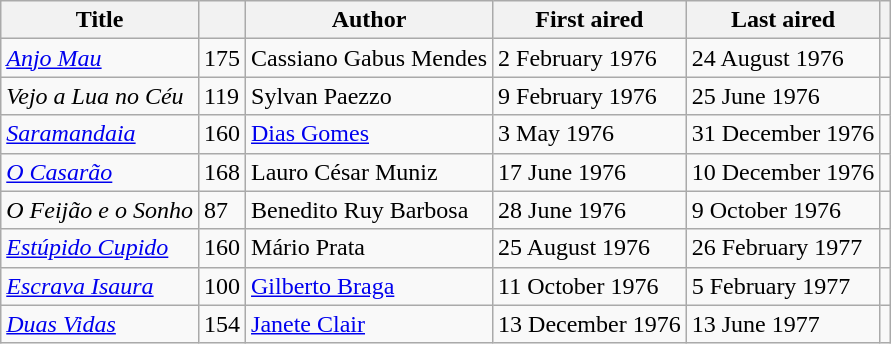<table class="wikitable sortable">
<tr>
<th>Title</th>
<th></th>
<th>Author</th>
<th>First aired</th>
<th>Last aired</th>
<th></th>
</tr>
<tr>
<td><em><a href='#'>Anjo Mau</a></em></td>
<td>175</td>
<td>Cassiano Gabus Mendes</td>
<td>2 February 1976</td>
<td>24 August 1976</td>
<td></td>
</tr>
<tr>
<td><em>Vejo a Lua no Céu</em></td>
<td>119</td>
<td>Sylvan Paezzo</td>
<td>9 February 1976</td>
<td>25 June 1976</td>
<td></td>
</tr>
<tr>
<td><em><a href='#'>Saramandaia</a></em></td>
<td>160</td>
<td><a href='#'>Dias Gomes</a></td>
<td>3 May 1976</td>
<td>31 December 1976</td>
<td></td>
</tr>
<tr>
<td><em><a href='#'>O Casarão</a></em></td>
<td>168</td>
<td>Lauro César Muniz</td>
<td>17 June 1976</td>
<td>10 December 1976</td>
<td></td>
</tr>
<tr>
<td><em>O Feijão e o Sonho</em></td>
<td>87</td>
<td>Benedito Ruy Barbosa</td>
<td>28 June 1976</td>
<td>9 October 1976</td>
<td></td>
</tr>
<tr>
<td><em><a href='#'>Estúpido Cupido</a></em></td>
<td>160</td>
<td>Mário Prata</td>
<td>25 August 1976</td>
<td>26 February 1977</td>
<td></td>
</tr>
<tr>
<td><em><a href='#'>Escrava Isaura</a></em></td>
<td>100</td>
<td><a href='#'>Gilberto Braga</a></td>
<td>11 October 1976</td>
<td>5 February 1977</td>
<td></td>
</tr>
<tr>
<td><em><a href='#'>Duas Vidas</a></em></td>
<td>154</td>
<td><a href='#'>Janete Clair</a></td>
<td>13 December 1976</td>
<td>13 June 1977</td>
<td></td>
</tr>
</table>
